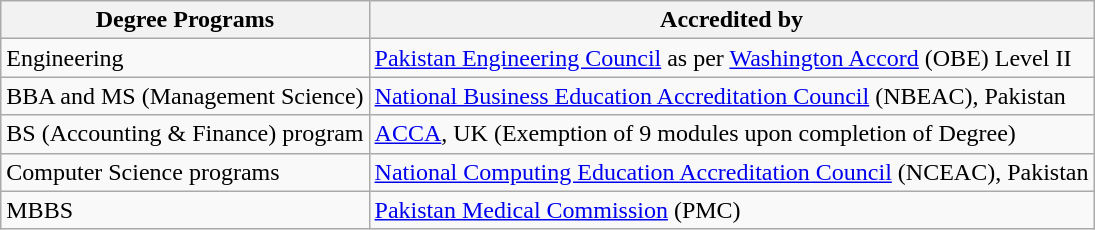<table class="wikitable">
<tr>
<th>Degree Programs</th>
<th>Accredited by</th>
</tr>
<tr>
<td>Engineering</td>
<td><a href='#'>Pakistan Engineering Council</a> as per <a href='#'>Washington Accord</a> (OBE) Level II</td>
</tr>
<tr>
<td>BBA and MS (Management Science)</td>
<td><a href='#'>National Business Education Accreditation Council</a> (NBEAC), Pakistan</td>
</tr>
<tr>
<td>BS (Accounting & Finance) program</td>
<td><a href='#'>ACCA</a>, UK (Exemption of 9 modules upon completion of Degree)</td>
</tr>
<tr>
<td>Computer Science programs</td>
<td><a href='#'>National Computing Education Accreditation Council</a> (NCEAC), Pakistan</td>
</tr>
<tr>
<td>MBBS</td>
<td><a href='#'>Pakistan Medical Commission</a> (PMC)</td>
</tr>
</table>
